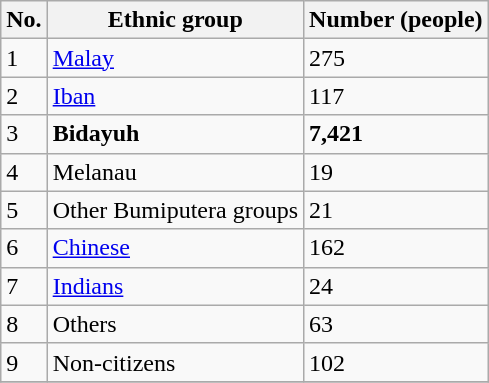<table class=wikitable>
<tr>
<th>No.</th>
<th>Ethnic group</th>
<th>Number (people)</th>
</tr>
<tr>
<td>1</td>
<td><a href='#'>Malay</a></td>
<td>275</td>
</tr>
<tr>
<td>2</td>
<td><a href='#'>Iban</a></td>
<td>117</td>
</tr>
<tr>
<td>3</td>
<td><strong>Bidayuh</strong></td>
<td><strong>7,421</strong></td>
</tr>
<tr>
<td>4</td>
<td>Melanau</td>
<td>19</td>
</tr>
<tr>
<td>5</td>
<td>Other Bumiputera groups</td>
<td>21</td>
</tr>
<tr>
<td>6</td>
<td><a href='#'>Chinese</a></td>
<td>162</td>
</tr>
<tr>
<td>7</td>
<td><a href='#'>Indians</a></td>
<td>24</td>
</tr>
<tr>
<td>8</td>
<td>Others</td>
<td>63</td>
</tr>
<tr>
<td>9</td>
<td>Non-citizens</td>
<td>102</td>
</tr>
<tr>
</tr>
</table>
